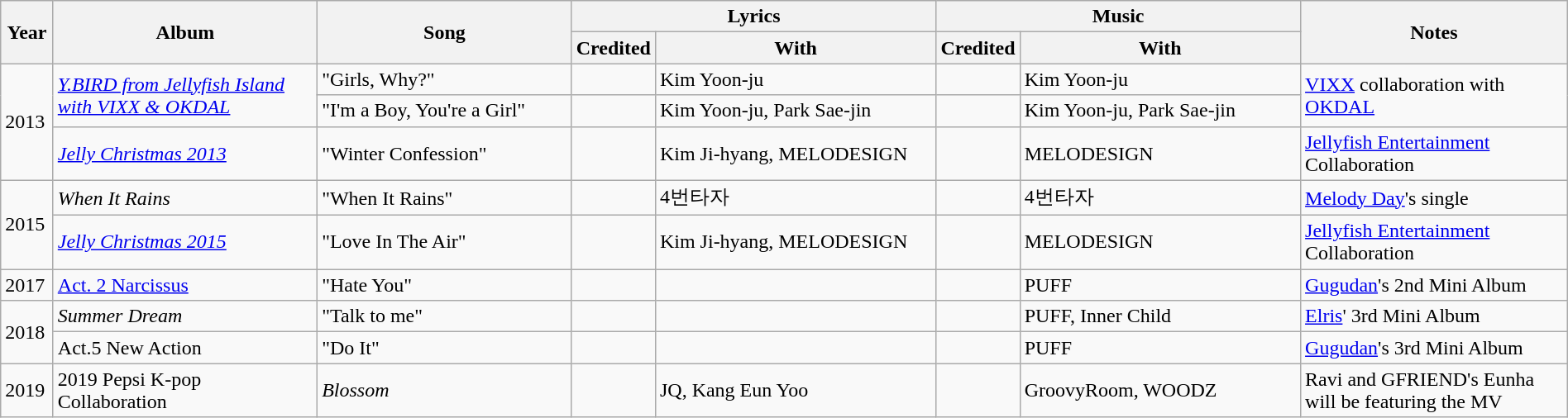<table class="wikitable"  style="width:100%">
<tr>
<th rowspan=2 width=50px>Year</th>
<th rowspan=2 width=800px>Album</th>
<th rowspan=2 width=800px>Song</th>
<th colspan="2">Lyrics</th>
<th colspan="2">Music</th>
<th rowspan=2 width=800px>Notes</th>
</tr>
<tr>
<th width=50px>Credited</th>
<th width=800px>With</th>
<th width=50px>Credited</th>
<th width=800px>With</th>
</tr>
<tr>
<td rowspan="3">2013</td>
<td rowspan="2"><em><a href='#'>Y.BIRD from Jellyfish Island with VIXX & OKDAL</a></em></td>
<td>"Girls, Why?"</td>
<td></td>
<td>Kim Yoon-ju</td>
<td></td>
<td>Kim Yoon-ju</td>
<td rowspan="2"><a href='#'>VIXX</a> collaboration with <a href='#'>OKDAL</a></td>
</tr>
<tr>
<td>"I'm a Boy, You're a Girl"</td>
<td></td>
<td>Kim Yoon-ju, Park Sae-jin</td>
<td></td>
<td>Kim Yoon-ju, Park Sae-jin</td>
</tr>
<tr>
<td><em><a href='#'>Jelly Christmas 2013</a></em></td>
<td>"Winter Confession"</td>
<td></td>
<td>Kim Ji-hyang, MELODESIGN</td>
<td></td>
<td>MELODESIGN</td>
<td><a href='#'>Jellyfish Entertainment</a> Collaboration</td>
</tr>
<tr>
<td rowspan="2">2015</td>
<td><em>When It Rains</em></td>
<td>"When It Rains"</td>
<td></td>
<td>4번타자</td>
<td></td>
<td>4번타자</td>
<td><a href='#'>Melody Day</a>'s single</td>
</tr>
<tr>
<td><em><a href='#'>Jelly Christmas 2015</a></em></td>
<td>"Love In The Air"</td>
<td></td>
<td>Kim Ji-hyang, MELODESIGN</td>
<td></td>
<td>MELODESIGN</td>
<td><a href='#'>Jellyfish Entertainment</a> Collaboration</td>
</tr>
<tr>
<td>2017</td>
<td><a href='#'>Act. 2 Narcissus</a></td>
<td>"Hate You"</td>
<td></td>
<td></td>
<td></td>
<td>PUFF</td>
<td><a href='#'>Gugudan</a>'s 2nd Mini Album</td>
</tr>
<tr>
<td rowspan="2">2018</td>
<td><em>Summer Dream</em></td>
<td>"Talk to me"</td>
<td></td>
<td></td>
<td></td>
<td>PUFF, Inner Child</td>
<td><a href='#'>Elris</a>' 3rd Mini Album</td>
</tr>
<tr>
<td>Act.5 New Action</td>
<td>"Do It"</td>
<td></td>
<td></td>
<td></td>
<td>PUFF</td>
<td><a href='#'>Gugudan</a>'s 3rd Mini Album</td>
</tr>
<tr>
<td>2019</td>
<td>2019 Pepsi K-pop Collaboration</td>
<td><em>Blossom</em></td>
<td></td>
<td>JQ, Kang Eun Yoo</td>
<td></td>
<td>GroovyRoom, WOODZ</td>
<td>Ravi and GFRIEND's Eunha will be featuring the MV</td>
</tr>
</table>
